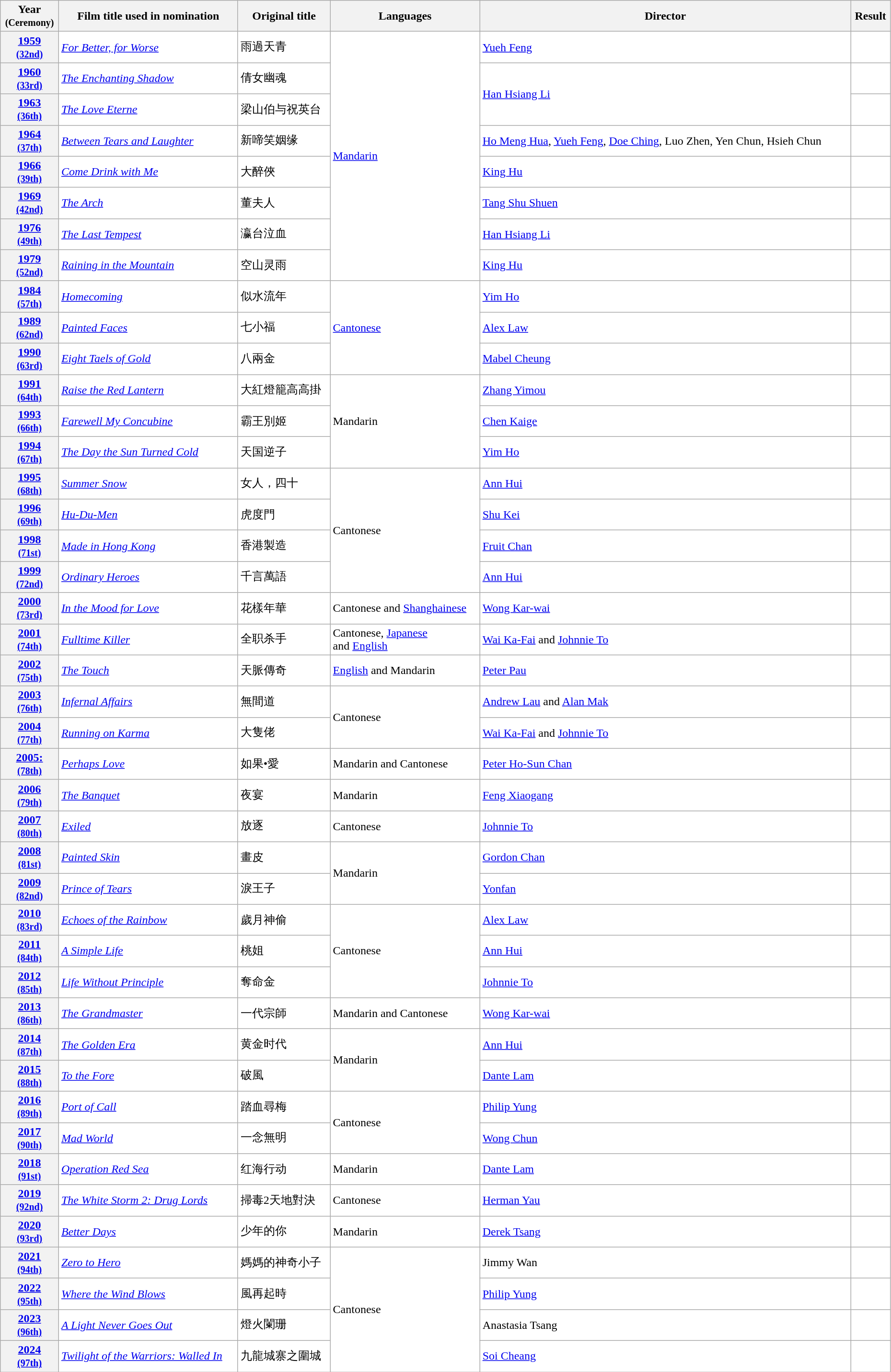<table class="wikitable sortable" width="98%" style="background:#ffffff;">
<tr>
<th>Year<br><small>(Ceremony)</small></th>
<th>Film title used in nomination</th>
<th>Original title</th>
<th>Languages</th>
<th>Director</th>
<th>Result</th>
</tr>
<tr>
<th align="center"><a href='#'>1959</a><br><small><a href='#'>(32nd)</a></small></th>
<td><em><a href='#'>For Better, for Worse</a></em></td>
<td>雨過天青</td>
<td rowspan="8"><a href='#'>Mandarin</a></td>
<td><a href='#'>Yueh Feng</a></td>
<td></td>
</tr>
<tr>
<th align="center"><a href='#'>1960</a><br><small><a href='#'>(33rd)</a></small></th>
<td><em><a href='#'>The Enchanting Shadow</a></em></td>
<td>倩女幽魂</td>
<td rowspan="2"><a href='#'>Han Hsiang Li</a></td>
<td></td>
</tr>
<tr>
<th align="center"><a href='#'>1963</a><br><small><a href='#'>(36th)</a></small></th>
<td><em><a href='#'>The Love Eterne</a></em></td>
<td>梁山伯与祝英台</td>
<td></td>
</tr>
<tr>
<th align="center"><a href='#'>1964</a><br><small><a href='#'>(37th)</a></small></th>
<td><em><a href='#'>Between Tears and Laughter</a></em></td>
<td>新啼笑姻缘</td>
<td><a href='#'>Ho Meng Hua</a>, <a href='#'>Yueh Feng</a>, <a href='#'>Doe Ching</a>, Luo Zhen, Yen Chun, Hsieh Chun</td>
<td></td>
</tr>
<tr>
<th align="center"><a href='#'>1966</a><br><small><a href='#'>(39th)</a></small></th>
<td><em><a href='#'>Come Drink with Me</a></em></td>
<td>大醉俠</td>
<td><a href='#'>King Hu</a></td>
<td></td>
</tr>
<tr>
<th align="center"><a href='#'>1969</a><br><small><a href='#'>(42nd)</a></small></th>
<td><em><a href='#'>The Arch</a></em></td>
<td>董夫人</td>
<td><a href='#'>Tang Shu Shuen</a></td>
<td></td>
</tr>
<tr>
<th align="center"><a href='#'>1976</a><br><small><a href='#'>(49th)</a></small></th>
<td><em><a href='#'>The Last Tempest</a></em></td>
<td>瀛台泣血</td>
<td><a href='#'>Han Hsiang Li</a></td>
<td></td>
</tr>
<tr>
<th align="center"><a href='#'>1979</a><br><small><a href='#'>(52nd)</a></small></th>
<td><em><a href='#'>Raining in the Mountain</a></em></td>
<td>空山灵雨</td>
<td><a href='#'>King Hu</a></td>
<td></td>
</tr>
<tr>
<th align="center"><a href='#'>1984</a><br><small><a href='#'>(57th)</a></small></th>
<td><em><a href='#'>Homecoming</a></em></td>
<td>似水流年</td>
<td rowspan="3"><a href='#'>Cantonese</a></td>
<td><a href='#'>Yim Ho</a></td>
<td></td>
</tr>
<tr>
<th align="center"><a href='#'>1989</a><br><small><a href='#'>(62nd)</a></small></th>
<td><em><a href='#'>Painted Faces</a></em></td>
<td>七小福</td>
<td><a href='#'>Alex Law</a></td>
<td></td>
</tr>
<tr>
<th align="center"><a href='#'>1990</a><br><small><a href='#'>(63rd)</a></small></th>
<td><em><a href='#'>Eight Taels of Gold</a></em></td>
<td>八兩金</td>
<td><a href='#'>Mabel Cheung</a></td>
<td></td>
</tr>
<tr>
<th align="center"><a href='#'>1991</a><br><small><a href='#'>(64th)</a></small></th>
<td><em><a href='#'>Raise the Red Lantern</a></em></td>
<td>大紅燈籠高高掛</td>
<td rowspan="3">Mandarin</td>
<td><a href='#'>Zhang Yimou</a></td>
<td></td>
</tr>
<tr>
<th align="center"><a href='#'>1993</a><br><small><a href='#'>(66th)</a></small></th>
<td><em><a href='#'>Farewell My Concubine</a></em></td>
<td>霸王別姬</td>
<td><a href='#'>Chen Kaige</a></td>
<td></td>
</tr>
<tr>
<th align="center"><a href='#'>1994</a><br><small><a href='#'>(67th)</a></small></th>
<td><em><a href='#'>The Day the Sun Turned Cold</a></em></td>
<td>天国逆子</td>
<td><a href='#'>Yim Ho</a></td>
<td></td>
</tr>
<tr>
<th align="center"><a href='#'>1995</a><br><small><a href='#'>(68th)</a></small></th>
<td><em><a href='#'>Summer Snow</a></em></td>
<td>女人，四十</td>
<td rowspan="4">Cantonese</td>
<td><a href='#'>Ann Hui</a></td>
<td></td>
</tr>
<tr>
<th align="center"><a href='#'>1996</a><br><small><a href='#'>(69th)</a></small></th>
<td><em><a href='#'>Hu-Du-Men</a></em></td>
<td>虎度門</td>
<td><a href='#'>Shu Kei</a></td>
<td></td>
</tr>
<tr>
<th align="center"><a href='#'>1998</a><br><small><a href='#'>(71st)</a></small></th>
<td><em><a href='#'>Made in Hong Kong</a></em></td>
<td>香港製造</td>
<td><a href='#'>Fruit Chan</a></td>
<td></td>
</tr>
<tr>
<th align="center"><a href='#'>1999</a><br><small><a href='#'>(72nd)</a></small></th>
<td><em><a href='#'>Ordinary Heroes</a></em></td>
<td>千言萬語</td>
<td><a href='#'>Ann Hui</a></td>
<td></td>
</tr>
<tr>
<th align="center"><a href='#'>2000</a><br><small><a href='#'>(73rd)</a></small></th>
<td><em><a href='#'>In the Mood for Love</a></em></td>
<td>花樣年華</td>
<td>Cantonese and <a href='#'>Shanghainese</a></td>
<td><a href='#'>Wong Kar-wai</a></td>
<td></td>
</tr>
<tr>
<th align="center"><a href='#'>2001</a><br><small><a href='#'>(74th)</a></small></th>
<td><em><a href='#'>Fulltime Killer</a></em></td>
<td>全职杀手</td>
<td>Cantonese, <a href='#'>Japanese</a> <br>and <a href='#'>English</a></td>
<td><a href='#'>Wai Ka-Fai</a> and <a href='#'>Johnnie To</a></td>
<td></td>
</tr>
<tr>
<th align="center"><a href='#'>2002</a><br><small><a href='#'>(75th)</a></small></th>
<td><em><a href='#'>The Touch</a></em></td>
<td>天脈傳奇</td>
<td><a href='#'>English</a> and Mandarin</td>
<td><a href='#'>Peter Pau</a></td>
<td></td>
</tr>
<tr>
<th align="center"><a href='#'>2003</a><br><small><a href='#'>(76th)</a></small></th>
<td><em><a href='#'>Infernal Affairs</a></em></td>
<td>無間道</td>
<td rowspan="2">Cantonese</td>
<td><a href='#'>Andrew Lau</a> and <a href='#'>Alan Mak</a></td>
<td></td>
</tr>
<tr>
<th align="center"><a href='#'>2004</a><br><small><a href='#'>(77th)</a></small></th>
<td><em><a href='#'>Running on Karma</a></em></td>
<td>大隻佬</td>
<td><a href='#'>Wai Ka-Fai</a> and <a href='#'>Johnnie To</a></td>
<td></td>
</tr>
<tr>
<th align="center"><a href='#'>2005:</a><br><small><a href='#'>(78th)</a></small></th>
<td><em><a href='#'>Perhaps Love</a></em></td>
<td>如果•愛</td>
<td>Mandarin and Cantonese</td>
<td><a href='#'>Peter Ho-Sun Chan</a></td>
<td></td>
</tr>
<tr>
<th align="center"><a href='#'>2006</a><br><small><a href='#'>(79th)</a></small></th>
<td><em><a href='#'>The Banquet</a></em></td>
<td>夜宴</td>
<td>Mandarin</td>
<td><a href='#'>Feng Xiaogang</a></td>
<td></td>
</tr>
<tr>
<th align="center"><a href='#'>2007</a><br><small><a href='#'>(80th)</a></small></th>
<td><em><a href='#'>Exiled</a></em></td>
<td>放逐</td>
<td>Cantonese</td>
<td><a href='#'>Johnnie To</a></td>
<td></td>
</tr>
<tr>
<th align="center"><a href='#'>2008</a><br><small><a href='#'>(81st)</a></small></th>
<td><em><a href='#'>Painted Skin</a></em></td>
<td>畫皮</td>
<td rowspan="2">Mandarin</td>
<td><a href='#'>Gordon Chan</a></td>
<td></td>
</tr>
<tr>
<th align="center"><a href='#'>2009</a><br><small><a href='#'>(82nd)</a></small></th>
<td><em><a href='#'>Prince of Tears</a></em></td>
<td>淚王子</td>
<td><a href='#'>Yonfan</a></td>
<td></td>
</tr>
<tr>
<th align="center"><a href='#'>2010</a><br><small><a href='#'>(83rd)</a></small></th>
<td><em><a href='#'>Echoes of the Rainbow</a></em></td>
<td>歲月神偷</td>
<td rowspan="3">Cantonese</td>
<td><a href='#'>Alex Law</a></td>
<td></td>
</tr>
<tr>
<th align="center"><a href='#'>2011</a><br><small><a href='#'>(84th)</a></small></th>
<td><em><a href='#'>A Simple Life</a></em></td>
<td>桃姐</td>
<td><a href='#'>Ann Hui</a></td>
<td></td>
</tr>
<tr>
<th align="center"><a href='#'>2012</a><br><small><a href='#'>(85th)</a></small></th>
<td><em><a href='#'>Life Without Principle</a></em></td>
<td>奪命金</td>
<td><a href='#'>Johnnie To</a></td>
<td></td>
</tr>
<tr>
<th align="center"><a href='#'>2013</a><br><small><a href='#'>(86th)</a></small></th>
<td><em><a href='#'>The Grandmaster</a></em></td>
<td>一代宗師</td>
<td>Mandarin and Cantonese</td>
<td><a href='#'>Wong Kar-wai</a></td>
<td></td>
</tr>
<tr>
<th align="center"><a href='#'>2014</a><br><small><a href='#'>(87th)</a></small></th>
<td><em><a href='#'>The Golden Era</a></em></td>
<td>黄金时代</td>
<td rowspan="2">Mandarin</td>
<td><a href='#'>Ann Hui</a></td>
<td></td>
</tr>
<tr>
<th align="center"><a href='#'>2015</a><br><small><a href='#'>(88th)</a></small></th>
<td><em><a href='#'>To the Fore</a></em></td>
<td>破風</td>
<td><a href='#'>Dante Lam</a></td>
<td></td>
</tr>
<tr>
<th align="center"><a href='#'>2016</a><br><small><a href='#'>(89th)</a></small></th>
<td><em><a href='#'>Port of Call</a></em></td>
<td>踏血尋梅</td>
<td rowspan="2">Cantonese</td>
<td><a href='#'>Philip Yung</a></td>
<td></td>
</tr>
<tr>
<th align="center"><a href='#'>2017</a><br><small><a href='#'>(90th)</a></small></th>
<td><em><a href='#'>Mad World</a></em></td>
<td>一念無明</td>
<td><a href='#'>Wong Chun</a></td>
<td></td>
</tr>
<tr>
<th align="center"><a href='#'>2018</a><br><small><a href='#'>(91st)</a></small></th>
<td><em><a href='#'>Operation Red Sea</a></em></td>
<td>红海行动</td>
<td>Mandarin</td>
<td><a href='#'>Dante Lam</a></td>
<td></td>
</tr>
<tr>
<th align="center"><a href='#'>2019</a><br><small><a href='#'>(92nd)</a></small></th>
<td><em><a href='#'>The White Storm 2: Drug Lords</a></em></td>
<td>掃毒2天地對決</td>
<td>Cantonese</td>
<td><a href='#'>Herman Yau</a></td>
<td></td>
</tr>
<tr>
<th align="center"><a href='#'>2020</a><br><small><a href='#'>(93rd)</a></small></th>
<td><em><a href='#'>Better Days</a></em></td>
<td>少年的你</td>
<td>Mandarin</td>
<td><a href='#'>Derek Tsang</a></td>
<td></td>
</tr>
<tr>
<th align="center"><a href='#'>2021</a><br><small><a href='#'>(94th)</a></small></th>
<td><em><a href='#'>Zero to Hero</a></em></td>
<td>媽媽的神奇小子</td>
<td rowspan="4">Cantonese</td>
<td>Jimmy Wan</td>
<td></td>
</tr>
<tr>
<th align="center"><a href='#'>2022</a><br><small><a href='#'>(95th)</a></small></th>
<td><em><a href='#'>Where the Wind Blows</a></em></td>
<td>風再起時</td>
<td><a href='#'>Philip Yung</a></td>
<td></td>
</tr>
<tr>
<th align="center"><a href='#'>2023</a><br><small><a href='#'>(96th)</a></small></th>
<td><em><a href='#'>A Light Never Goes Out</a></em></td>
<td>燈火闌珊</td>
<td>Anastasia Tsang</td>
<td></td>
</tr>
<tr>
<th align="center"><a href='#'>2024</a><br><small><a href='#'>(97th)</a></small></th>
<td><em><a href='#'>Twilight of the Warriors: Walled In</a></em></td>
<td>九龍城寨之圍城</td>
<td><a href='#'>Soi Cheang</a></td>
<td></td>
</tr>
</table>
